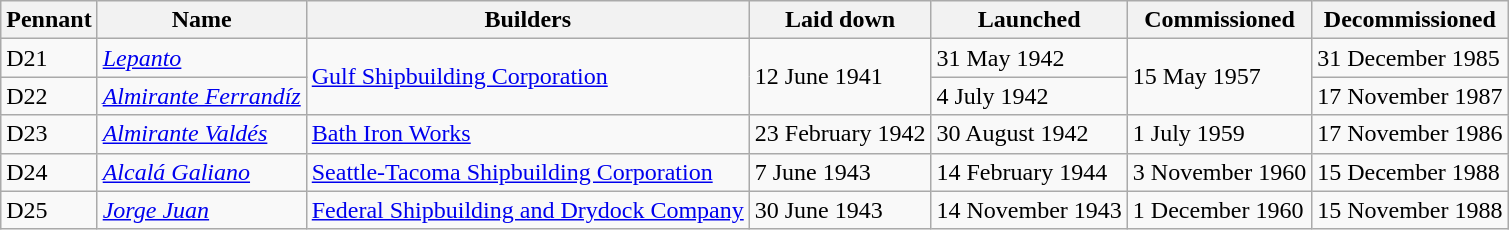<table class="wikitable">
<tr>
<th>Pennant</th>
<th>Name</th>
<th>Builders</th>
<th>Laid down</th>
<th>Launched</th>
<th>Commissioned</th>
<th>Decommissioned</th>
</tr>
<tr>
<td>D21</td>
<td><em><a href='#'>Lepanto</a></em></td>
<td rowspan="2"><a href='#'>Gulf Shipbuilding Corporation</a></td>
<td rowspan="2">12 June 1941</td>
<td>31 May 1942</td>
<td rowspan="2">15 May 1957</td>
<td>31 December 1985</td>
</tr>
<tr>
<td>D22</td>
<td><em><a href='#'>Almirante Ferrandíz</a></em></td>
<td>4 July 1942</td>
<td>17 November 1987</td>
</tr>
<tr>
<td>D23</td>
<td><em><a href='#'>Almirante Valdés</a></em></td>
<td><a href='#'>Bath Iron Works</a></td>
<td>23 February 1942</td>
<td>30 August 1942</td>
<td>1 July 1959</td>
<td>17 November 1986</td>
</tr>
<tr>
<td>D24</td>
<td><em><a href='#'>Alcalá Galiano</a></em></td>
<td><a href='#'>Seattle-Tacoma Shipbuilding Corporation</a></td>
<td>7 June 1943</td>
<td>14 February 1944</td>
<td>3 November 1960</td>
<td>15 December 1988</td>
</tr>
<tr>
<td>D25</td>
<td><em><a href='#'>Jorge Juan</a></em></td>
<td><a href='#'>Federal Shipbuilding and Drydock Company</a></td>
<td>30 June 1943</td>
<td>14 November 1943</td>
<td>1 December 1960</td>
<td>15 November 1988</td>
</tr>
</table>
